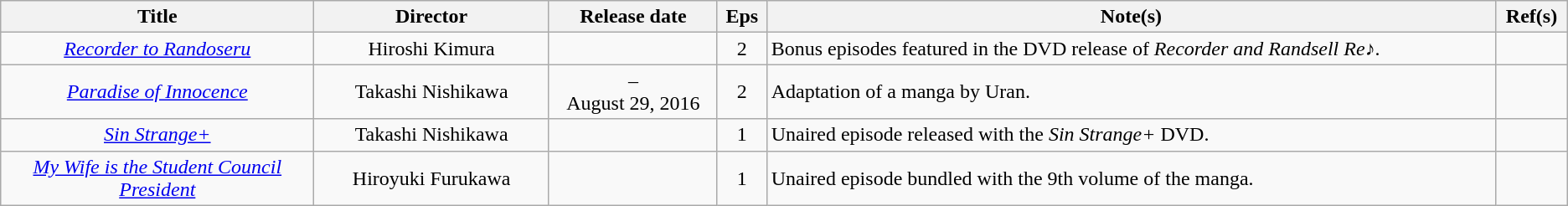<table class="wikitable sortable" style="text-align:center; margin=auto; ">
<tr>
<th scope="col" width=20%>Title</th>
<th scope="col" width=15%>Director</th>
<th scope="col">Release date</th>
<th scope="col" class="unsortable">Eps</th>
<th scope="col" class="unsortable">Note(s)</th>
<th scope="col" class="unsortable">Ref(s)</th>
</tr>
<tr>
<td><em><a href='#'>Recorder to Randoseru</a></em></td>
<td>Hiroshi Kimura</td>
<td></td>
<td>2</td>
<td style="text-align:left;">Bonus episodes featured in the DVD release of <em>Recorder and Randsell Re♪</em>.</td>
<td></td>
</tr>
<tr>
<td><em><a href='#'>Paradise of Innocence</a></em></td>
<td>Takashi Nishikawa</td>
<td>–<br>August 29, 2016</td>
<td>2 </td>
<td style="text-align:left;">Adaptation of a manga by Uran.</td>
<td></td>
</tr>
<tr>
<td><em><a href='#'>Sin Strange+</a></em></td>
<td>Takashi Nishikawa</td>
<td></td>
<td>1</td>
<td style="text-align:left;">Unaired episode released with the <em>Sin Strange+</em> DVD.</td>
<td></td>
</tr>
<tr>
<td><em><a href='#'>My Wife is the Student Council President</a></em></td>
<td>Hiroyuki Furukawa</td>
<td></td>
<td>1</td>
<td style="text-align:left;">Unaired episode bundled with the 9th volume of the manga.</td>
<td></td>
</tr>
</table>
